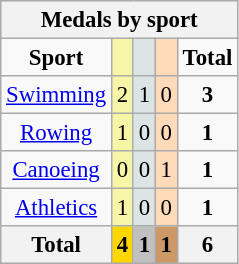<table class=wikitable style="font-size:95%">
<tr bgcolor=efefef>
<th colspan=5>Medals by sport</th>
</tr>
<tr align=center>
<td><strong>Sport</strong></td>
<td bgcolor=#f7f6a8></td>
<td bgcolor=#dce5e5></td>
<td bgcolor=#ffdab9></td>
<td><strong>Total</strong></td>
</tr>
<tr align=center>
<td><a href='#'>Swimming</a></td>
<td style="background:#F7F6A8;">2</td>
<td style="background:#DCE5E5;">1</td>
<td style="background:#FFDAB9;">0</td>
<td><strong>3</strong></td>
</tr>
<tr align=center>
<td><a href='#'>Rowing</a></td>
<td style="background:#F7F6A8;">1</td>
<td style="background:#DCE5E5;">0</td>
<td style="background:#FFDAB9;">0</td>
<td><strong>1</strong></td>
</tr>
<tr align=center>
<td><a href='#'>Canoeing</a></td>
<td style="background:#F7F6A8;">0</td>
<td style="background:#DCE5E5;">0</td>
<td style="background:#FFDAB9;">1</td>
<td><strong>1</strong></td>
</tr>
<tr align=center>
<td><a href='#'>Athletics</a></td>
<td style="background:#F7F6A8;">1</td>
<td style="background:#DCE5E5;">0</td>
<td style="background:#FFDAB9;">0</td>
<td><strong>1</strong></td>
</tr>
<tr align=center>
<th>Total</th>
<th style="background:gold;">4</th>
<th style="background:silver;">1</th>
<th style="background:#c96;">1</th>
<th>6</th>
</tr>
</table>
